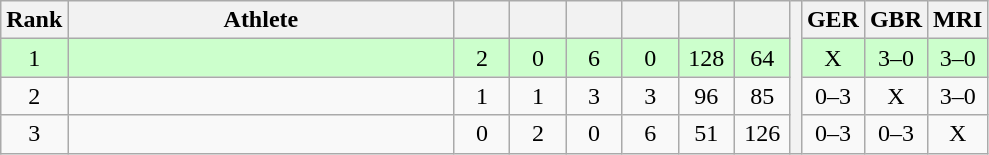<table class="wikitable" style="text-align:center">
<tr>
<th>Rank</th>
<th width=250>Athlete</th>
<th width=30></th>
<th width=30></th>
<th width=30></th>
<th width=30></th>
<th width=30></th>
<th width=30></th>
<th rowspan=4></th>
<th width=30>GER</th>
<th width=30>GBR</th>
<th width=30>MRI</th>
</tr>
<tr bgcolor=#ccffcc>
<td>1</td>
<td align=left></td>
<td>2</td>
<td>0</td>
<td>6</td>
<td>0</td>
<td>128</td>
<td>64</td>
<td>X</td>
<td>3–0</td>
<td>3–0</td>
</tr>
<tr>
<td>2</td>
<td align=left></td>
<td>1</td>
<td>1</td>
<td>3</td>
<td>3</td>
<td>96</td>
<td>85</td>
<td>0–3</td>
<td>X</td>
<td>3–0</td>
</tr>
<tr>
<td>3</td>
<td align=left></td>
<td>0</td>
<td>2</td>
<td>0</td>
<td>6</td>
<td>51</td>
<td>126</td>
<td>0–3</td>
<td>0–3</td>
<td>X</td>
</tr>
</table>
